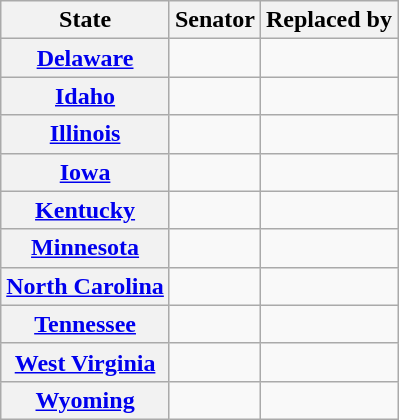<table class="wikitable sortable plainrowheaders">
<tr>
<th scope="col">State</th>
<th scope="col">Senator</th>
<th scope="col">Replaced by</th>
</tr>
<tr>
<th><a href='#'>Delaware</a></th>
<td></td>
<td></td>
</tr>
<tr>
<th><a href='#'>Idaho</a></th>
<td></td>
<td></td>
</tr>
<tr>
<th><a href='#'>Illinois</a></th>
<td></td>
<td></td>
</tr>
<tr>
<th><a href='#'>Iowa</a></th>
<td></td>
<td></td>
</tr>
<tr>
<th><a href='#'>Kentucky</a></th>
<td></td>
<td></td>
</tr>
<tr>
<th><a href='#'>Minnesota</a></th>
<td></td>
<td></td>
</tr>
<tr>
<th><a href='#'>North Carolina</a></th>
<td></td>
<td></td>
</tr>
<tr>
<th><a href='#'>Tennessee</a></th>
<td></td>
<td></td>
</tr>
<tr>
<th><a href='#'>West Virginia</a></th>
<td></td>
<td></td>
</tr>
<tr>
<th><a href='#'>Wyoming</a></th>
<td></td>
<td></td>
</tr>
</table>
